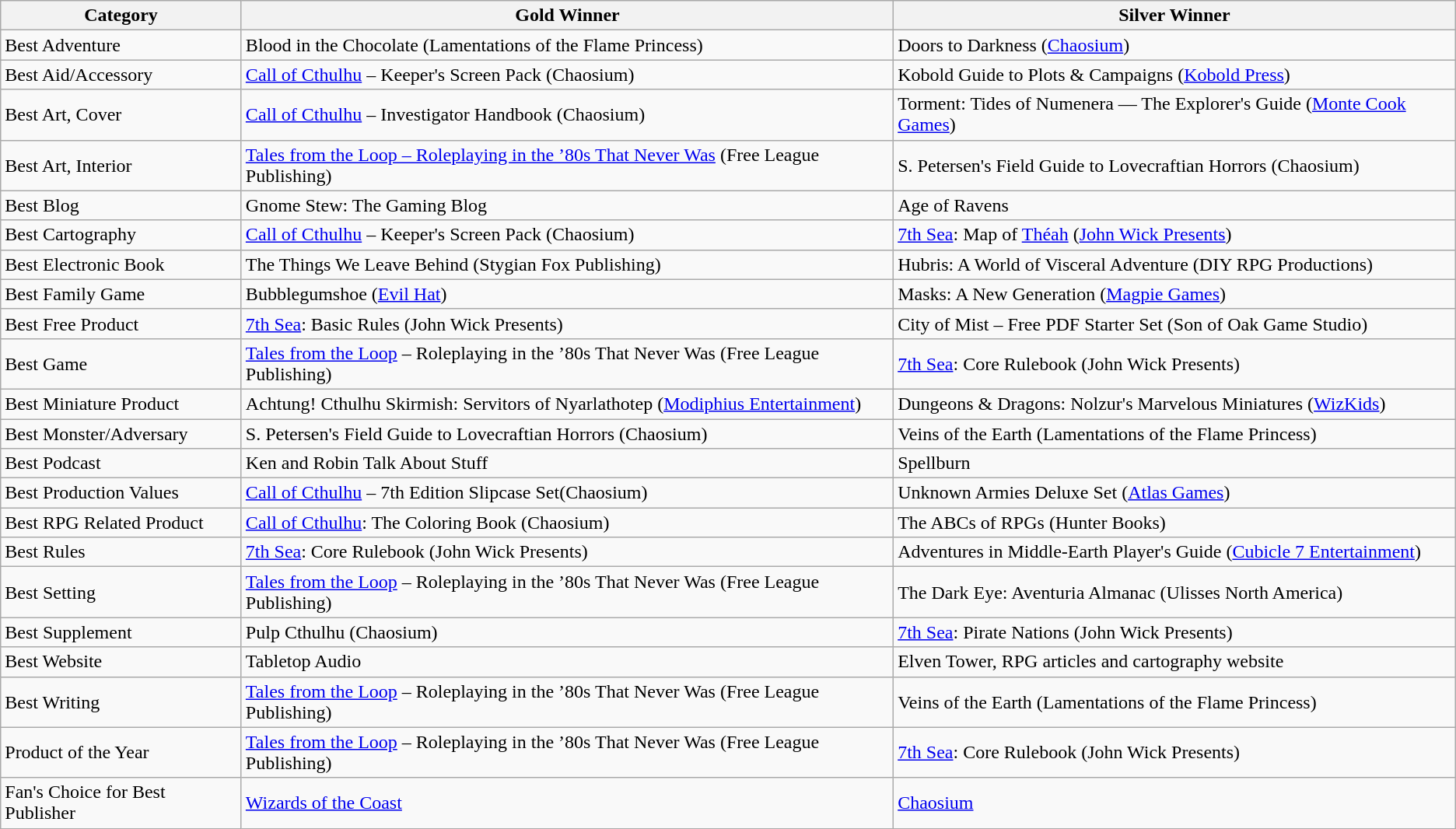<table class="wikitable">
<tr>
<th>Category</th>
<th>Gold Winner</th>
<th>Silver Winner</th>
</tr>
<tr>
<td>Best Adventure</td>
<td>Blood in the Chocolate (Lamentations of the Flame Princess)</td>
<td>Doors to Darkness (<a href='#'>Chaosium</a>)</td>
</tr>
<tr>
<td>Best Aid/Accessory</td>
<td><a href='#'>Call of Cthulhu</a> – Keeper's Screen Pack (Chaosium)</td>
<td>Kobold Guide to Plots & Campaigns (<a href='#'>Kobold Press</a>)</td>
</tr>
<tr>
<td>Best Art, Cover</td>
<td><a href='#'>Call of Cthulhu</a> – Investigator Handbook (Chaosium)</td>
<td>Torment: Tides of Numenera — The Explorer's Guide (<a href='#'>Monte Cook Games</a>)</td>
</tr>
<tr>
<td>Best Art, Interior</td>
<td><a href='#'>Tales from the Loop – Roleplaying in the ’80s That Never Was</a> (Free League Publishing)</td>
<td>S. Petersen's Field Guide to Lovecraftian Horrors (Chaosium)</td>
</tr>
<tr>
<td>Best Blog</td>
<td>Gnome Stew: The Gaming Blog</td>
<td>Age of Ravens</td>
</tr>
<tr>
<td>Best Cartography</td>
<td><a href='#'>Call of Cthulhu</a> – Keeper's Screen Pack (Chaosium)</td>
<td><a href='#'>7th Sea</a>: Map of <a href='#'>Théah</a> (<a href='#'>John Wick Presents</a>)</td>
</tr>
<tr>
<td>Best Electronic Book</td>
<td>The Things We Leave Behind (Stygian Fox Publishing)</td>
<td>Hubris: A World of Visceral Adventure (DIY RPG Productions)</td>
</tr>
<tr>
<td>Best Family Game</td>
<td>Bubblegumshoe (<a href='#'>Evil Hat</a>)</td>
<td>Masks: A New Generation (<a href='#'>Magpie Games</a>)</td>
</tr>
<tr>
<td>Best Free Product</td>
<td><a href='#'>7th Sea</a>: Basic Rules  (John Wick Presents)</td>
<td>City of Mist – Free PDF Starter Set (Son of Oak Game Studio)</td>
</tr>
<tr>
<td>Best Game</td>
<td><a href='#'>Tales from the Loop</a> – Roleplaying in the ’80s That Never Was (Free League Publishing)</td>
<td><a href='#'>7th Sea</a>: Core Rulebook (John Wick Presents)</td>
</tr>
<tr>
<td>Best Miniature Product</td>
<td>Achtung! Cthulhu Skirmish: Servitors of Nyarlathotep (<a href='#'>Modiphius Entertainment</a>)</td>
<td>Dungeons & Dragons: Nolzur's Marvelous Miniatures (<a href='#'>WizKids</a>)</td>
</tr>
<tr>
<td>Best Monster/Adversary</td>
<td>S. Petersen's Field Guide to Lovecraftian Horrors (Chaosium)</td>
<td>Veins of the Earth (Lamentations of the Flame Princess)</td>
</tr>
<tr>
<td>Best Podcast</td>
<td>Ken and Robin Talk About Stuff</td>
<td>Spellburn</td>
</tr>
<tr>
<td>Best Production Values</td>
<td><a href='#'>Call of Cthulhu</a> – 7th Edition Slipcase Set(Chaosium)</td>
<td>Unknown Armies Deluxe Set (<a href='#'>Atlas Games</a>)</td>
</tr>
<tr>
<td>Best RPG Related Product</td>
<td><a href='#'>Call of Cthulhu</a>: The Coloring Book (Chaosium)</td>
<td>The ABCs of RPGs (Hunter Books)</td>
</tr>
<tr>
<td>Best Rules</td>
<td><a href='#'>7th Sea</a>: Core Rulebook (John Wick Presents)</td>
<td>Adventures in Middle-Earth Player's Guide (<a href='#'>Cubicle 7 Entertainment</a>)</td>
</tr>
<tr>
<td>Best Setting</td>
<td><a href='#'>Tales from the Loop</a> – Roleplaying in the ’80s That Never Was (Free League Publishing)</td>
<td>The Dark Eye: Aventuria Almanac (Ulisses North America)</td>
</tr>
<tr>
<td>Best Supplement</td>
<td>Pulp Cthulhu (Chaosium)</td>
<td><a href='#'>7th Sea</a>: Pirate Nations (John Wick Presents)</td>
</tr>
<tr>
<td>Best Website</td>
<td>Tabletop Audio</td>
<td>Elven Tower, RPG articles and cartography website</td>
</tr>
<tr>
<td>Best Writing</td>
<td><a href='#'>Tales from the Loop</a> – Roleplaying in the ’80s That Never Was (Free League Publishing)</td>
<td>Veins of the Earth (Lamentations of the Flame Princess)</td>
</tr>
<tr>
<td>Product of the Year</td>
<td><a href='#'>Tales from the Loop</a> – Roleplaying in the ’80s That Never Was (Free League Publishing)</td>
<td><a href='#'>7th Sea</a>: Core Rulebook (John Wick Presents)</td>
</tr>
<tr>
<td>Fan's Choice for Best Publisher</td>
<td><a href='#'>Wizards of the Coast</a></td>
<td><a href='#'>Chaosium</a></td>
</tr>
</table>
